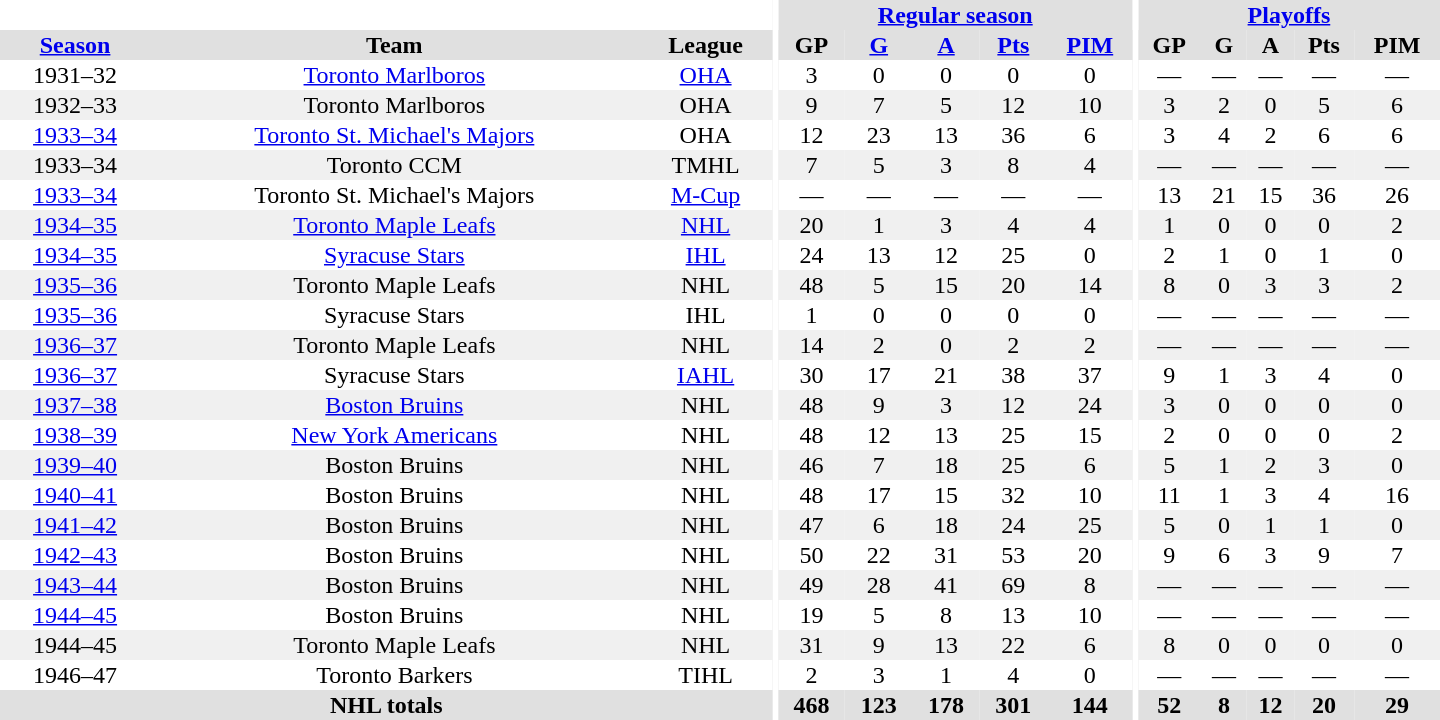<table border="0" cellpadding="1" cellspacing="0" style="text-align:center; width:60em">
<tr bgcolor="#e0e0e0">
<th colspan="3" bgcolor="#ffffff"></th>
<th rowspan="100" bgcolor="#ffffff"></th>
<th colspan="5"><a href='#'>Regular season</a></th>
<th rowspan="100" bgcolor="#ffffff"></th>
<th colspan="5"><a href='#'>Playoffs</a></th>
</tr>
<tr bgcolor="#e0e0e0">
<th><a href='#'>Season</a></th>
<th>Team</th>
<th>League</th>
<th>GP</th>
<th><a href='#'>G</a></th>
<th><a href='#'>A</a></th>
<th><a href='#'>Pts</a></th>
<th><a href='#'>PIM</a></th>
<th>GP</th>
<th>G</th>
<th>A</th>
<th>Pts</th>
<th>PIM</th>
</tr>
<tr>
<td>1931–32</td>
<td><a href='#'>Toronto Marlboros</a></td>
<td><a href='#'>OHA</a></td>
<td>3</td>
<td>0</td>
<td>0</td>
<td>0</td>
<td>0</td>
<td>—</td>
<td>—</td>
<td>—</td>
<td>—</td>
<td>—</td>
</tr>
<tr bgcolor="#f0f0f0">
<td>1932–33</td>
<td>Toronto Marlboros</td>
<td>OHA</td>
<td>9</td>
<td>7</td>
<td>5</td>
<td>12</td>
<td>10</td>
<td>3</td>
<td>2</td>
<td>0</td>
<td>5</td>
<td>6</td>
</tr>
<tr>
<td><a href='#'>1933–34</a></td>
<td><a href='#'>Toronto St. Michael's Majors</a></td>
<td>OHA</td>
<td>12</td>
<td>23</td>
<td>13</td>
<td>36</td>
<td>6</td>
<td>3</td>
<td>4</td>
<td>2</td>
<td>6</td>
<td>6</td>
</tr>
<tr bgcolor="#f0f0f0">
<td>1933–34</td>
<td>Toronto CCM</td>
<td>TMHL</td>
<td>7</td>
<td>5</td>
<td>3</td>
<td>8</td>
<td>4</td>
<td>—</td>
<td>—</td>
<td>—</td>
<td>—</td>
<td>—</td>
</tr>
<tr>
<td><a href='#'>1933–34</a></td>
<td>Toronto St. Michael's Majors</td>
<td><a href='#'>M-Cup</a></td>
<td>—</td>
<td>—</td>
<td>—</td>
<td>—</td>
<td>—</td>
<td>13</td>
<td>21</td>
<td>15</td>
<td>36</td>
<td>26</td>
</tr>
<tr bgcolor="#f0f0f0">
<td><a href='#'>1934–35</a></td>
<td><a href='#'>Toronto Maple Leafs</a></td>
<td><a href='#'>NHL</a></td>
<td>20</td>
<td>1</td>
<td>3</td>
<td>4</td>
<td>4</td>
<td>1</td>
<td>0</td>
<td>0</td>
<td>0</td>
<td>2</td>
</tr>
<tr>
<td><a href='#'>1934–35</a></td>
<td><a href='#'>Syracuse Stars</a></td>
<td><a href='#'>IHL</a></td>
<td>24</td>
<td>13</td>
<td>12</td>
<td>25</td>
<td>0</td>
<td>2</td>
<td>1</td>
<td>0</td>
<td>1</td>
<td>0</td>
</tr>
<tr bgcolor="#f0f0f0">
<td><a href='#'>1935–36</a></td>
<td>Toronto Maple Leafs</td>
<td>NHL</td>
<td>48</td>
<td>5</td>
<td>15</td>
<td>20</td>
<td>14</td>
<td>8</td>
<td>0</td>
<td>3</td>
<td>3</td>
<td>2</td>
</tr>
<tr>
<td><a href='#'>1935–36</a></td>
<td>Syracuse Stars</td>
<td>IHL</td>
<td>1</td>
<td>0</td>
<td>0</td>
<td>0</td>
<td>0</td>
<td>—</td>
<td>—</td>
<td>—</td>
<td>—</td>
<td>—</td>
</tr>
<tr bgcolor="#f0f0f0">
<td><a href='#'>1936–37</a></td>
<td>Toronto Maple Leafs</td>
<td>NHL</td>
<td>14</td>
<td>2</td>
<td>0</td>
<td>2</td>
<td>2</td>
<td>—</td>
<td>—</td>
<td>—</td>
<td>—</td>
<td>—</td>
</tr>
<tr>
<td><a href='#'>1936–37</a></td>
<td>Syracuse Stars</td>
<td><a href='#'>IAHL</a></td>
<td>30</td>
<td>17</td>
<td>21</td>
<td>38</td>
<td>37</td>
<td>9</td>
<td>1</td>
<td>3</td>
<td>4</td>
<td>0</td>
</tr>
<tr bgcolor="#f0f0f0">
<td><a href='#'>1937–38</a></td>
<td><a href='#'>Boston Bruins</a></td>
<td>NHL</td>
<td>48</td>
<td>9</td>
<td>3</td>
<td>12</td>
<td>24</td>
<td>3</td>
<td>0</td>
<td>0</td>
<td>0</td>
<td>0</td>
</tr>
<tr>
<td><a href='#'>1938–39</a></td>
<td><a href='#'>New York Americans</a></td>
<td>NHL</td>
<td>48</td>
<td>12</td>
<td>13</td>
<td>25</td>
<td>15</td>
<td>2</td>
<td>0</td>
<td>0</td>
<td>0</td>
<td>2</td>
</tr>
<tr bgcolor="#f0f0f0">
<td><a href='#'>1939–40</a></td>
<td>Boston Bruins</td>
<td>NHL</td>
<td>46</td>
<td>7</td>
<td>18</td>
<td>25</td>
<td>6</td>
<td>5</td>
<td>1</td>
<td>2</td>
<td>3</td>
<td>0</td>
</tr>
<tr>
<td><a href='#'>1940–41</a></td>
<td>Boston Bruins</td>
<td>NHL</td>
<td>48</td>
<td>17</td>
<td>15</td>
<td>32</td>
<td>10</td>
<td>11</td>
<td>1</td>
<td>3</td>
<td>4</td>
<td>16</td>
</tr>
<tr bgcolor="#f0f0f0">
<td><a href='#'>1941–42</a></td>
<td>Boston Bruins</td>
<td>NHL</td>
<td>47</td>
<td>6</td>
<td>18</td>
<td>24</td>
<td>25</td>
<td>5</td>
<td>0</td>
<td>1</td>
<td>1</td>
<td>0</td>
</tr>
<tr>
<td><a href='#'>1942–43</a></td>
<td>Boston Bruins</td>
<td>NHL</td>
<td>50</td>
<td>22</td>
<td>31</td>
<td>53</td>
<td>20</td>
<td>9</td>
<td>6</td>
<td>3</td>
<td>9</td>
<td>7</td>
</tr>
<tr bgcolor="#f0f0f0">
<td><a href='#'>1943–44</a></td>
<td>Boston Bruins</td>
<td>NHL</td>
<td>49</td>
<td>28</td>
<td>41</td>
<td>69</td>
<td>8</td>
<td>—</td>
<td>—</td>
<td>—</td>
<td>—</td>
<td>—</td>
</tr>
<tr>
<td><a href='#'>1944–45</a></td>
<td>Boston Bruins</td>
<td>NHL</td>
<td>19</td>
<td>5</td>
<td>8</td>
<td>13</td>
<td>10</td>
<td>—</td>
<td>—</td>
<td>—</td>
<td>—</td>
<td>—</td>
</tr>
<tr bgcolor="#f0f0f0">
<td>1944–45</td>
<td>Toronto Maple Leafs</td>
<td>NHL</td>
<td>31</td>
<td>9</td>
<td>13</td>
<td>22</td>
<td>6</td>
<td>8</td>
<td>0</td>
<td>0</td>
<td>0</td>
<td>0</td>
</tr>
<tr>
<td>1946–47</td>
<td>Toronto Barkers</td>
<td>TIHL</td>
<td>2</td>
<td>3</td>
<td>1</td>
<td>4</td>
<td>0</td>
<td>—</td>
<td>—</td>
<td>—</td>
<td>—</td>
<td>—</td>
</tr>
<tr bgcolor="#e0e0e0">
<th colspan="3">NHL totals</th>
<th>468</th>
<th>123</th>
<th>178</th>
<th>301</th>
<th>144</th>
<th>52</th>
<th>8</th>
<th>12</th>
<th>20</th>
<th>29</th>
</tr>
</table>
